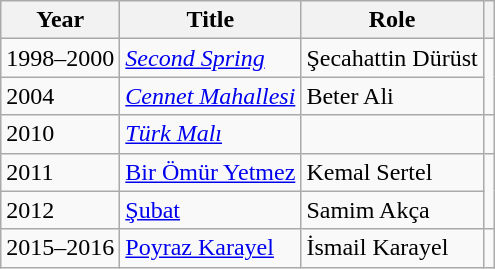<table class="wikitable">
<tr>
<th>Year</th>
<th>Title</th>
<th>Role</th>
<th></th>
</tr>
<tr>
<td>1998–2000</td>
<td><em><a href='#'>Second Spring</a></em></td>
<td>Şecahattin Dürüst</td>
<td rowspan="2"></td>
</tr>
<tr>
<td>2004</td>
<td><em><a href='#'>Cennet Mahallesi</a></em></td>
<td>Beter Ali</td>
</tr>
<tr>
<td>2010</td>
<td><em><a href='#'>Türk Malı</a></td>
<td></td>
<td></td>
</tr>
<tr>
<td>2011</td>
<td></em><a href='#'>Bir Ömür Yetmez</a><em></td>
<td>Kemal Sertel</td>
<td rowspan="2"></td>
</tr>
<tr>
<td>2012</td>
<td></em><a href='#'>Şubat</a><em></td>
<td>Samim Akça</td>
</tr>
<tr>
<td>2015–2016</td>
<td></em><a href='#'>Poyraz Karayel</a><em></td>
<td>İsmail Karayel</td>
<td></td>
</tr>
</table>
